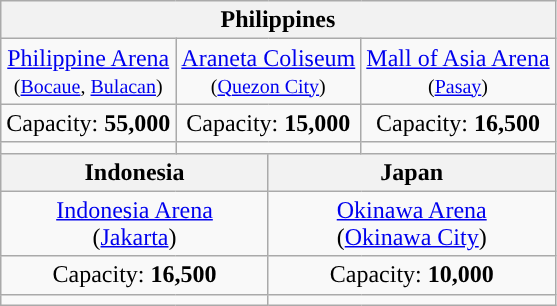<table class="wikitable" style="text-align:center;">
<tr>
<th colspan=6>Philippines</th>
</tr>
<tr>
<td colspan=2><a href='#'>Philippine Arena</a><br><small>(<a href='#'>Bocaue</a>, <a href='#'>Bulacan</a>)</small></td>
<td colspan=2><a href='#'>Araneta Coliseum</a><br><small>(<a href='#'>Quezon City</a>)</small></td>
<td colspan=2><a href='#'>Mall of Asia Arena</a><br><small>(<a href='#'>Pasay</a>)</small></td>
</tr>
<tr>
<td colspan=2>Capacity: <strong>55,000</strong></td>
<td colspan=2>Capacity: <strong>15,000</strong><br></td>
<td colspan=2>Capacity: <strong>16,500</strong><br></td>
</tr>
<tr>
<td colspan=2></td>
<td colspan=2></td>
<td colspan=2></td>
</tr>
<tr>
<th colspan=3>Indonesia</th>
<th colspan=3>Japan</th>
</tr>
<tr>
<td colspan=3><a href='#'>Indonesia Arena</a><br>(<a href='#'>Jakarta</a>)</td>
<td colspan=3><a href='#'>Okinawa Arena</a><br>(<a href='#'>Okinawa City</a>)</td>
</tr>
<tr>
<td colspan=3>Capacity: <strong>16,500</strong><br></td>
<td colspan=3>Capacity: <strong>10,000</strong><br></td>
</tr>
<tr>
<td colspan=3></td>
<td colspan=3></td>
</tr>
</table>
